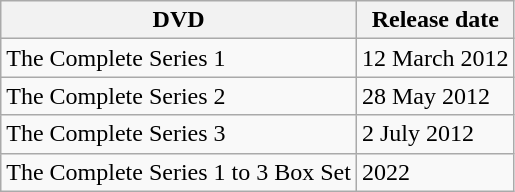<table class="wikitable">
<tr>
<th>DVD</th>
<th>Release date</th>
</tr>
<tr>
<td>The Complete Series 1</td>
<td>12 March 2012</td>
</tr>
<tr>
<td>The Complete Series 2</td>
<td>28 May 2012</td>
</tr>
<tr>
<td>The Complete Series 3</td>
<td>2 July 2012</td>
</tr>
<tr>
<td>The Complete Series 1 to 3 Box Set</td>
<td>2022</td>
</tr>
</table>
